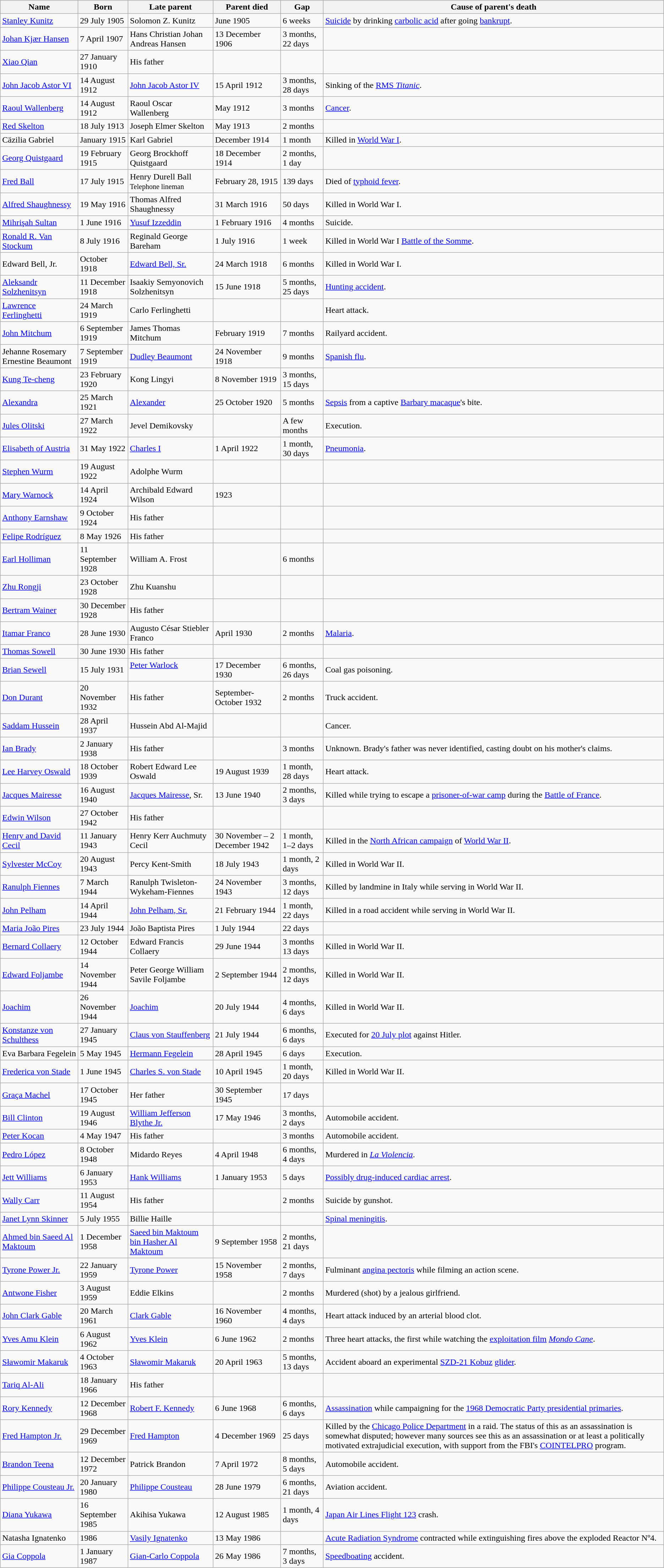<table class="wikitable sortable">
<tr>
<th>Name</th>
<th>Born</th>
<th>Late parent</th>
<th>Parent died</th>
<th>Gap</th>
<th>Cause of parent's death</th>
</tr>
<tr>
<td><a href='#'>Stanley Kunitz</a><br></td>
<td>29 July 1905</td>
<td>Solomon Z. Kunitz<br></td>
<td>June 1905</td>
<td>6 weeks</td>
<td><a href='#'>Suicide</a> by drinking <a href='#'>carbolic acid</a> after going <a href='#'>bankrupt</a>.</td>
</tr>
<tr>
<td><a href='#'>Johan Kjær Hansen</a><br></td>
<td>7 April 1907</td>
<td>Hans Christian Johan Andreas Hansen<br></td>
<td>13 December 1906</td>
<td>3 months, 22 days</td>
<td></td>
</tr>
<tr>
<td><a href='#'>Xiao Qian</a><br></td>
<td>27 January 1910</td>
<td>His father</td>
<td></td>
<td></td>
<td></td>
</tr>
<tr>
<td><a href='#'>John Jacob Astor VI</a><br></td>
<td>14 August 1912</td>
<td><a href='#'>John Jacob Astor IV</a><br></td>
<td>15 April 1912</td>
<td>3 months, 28 days</td>
<td>Sinking of the <a href='#'>RMS <em>Titanic</em></a>.</td>
</tr>
<tr>
<td><a href='#'>Raoul Wallenberg</a><br></td>
<td>14 August 1912</td>
<td>Raoul Oscar Wallenberg<br></td>
<td>May 1912</td>
<td>3 months</td>
<td><a href='#'>Cancer</a>.</td>
</tr>
<tr>
<td><a href='#'>Red Skelton</a><br></td>
<td>18 July 1913</td>
<td>Joseph Elmer Skelton<br></td>
<td>May 1913</td>
<td>2 months</td>
<td></td>
</tr>
<tr>
<td>Cäzilia Gabriel<br></td>
<td>January 1915</td>
<td>Karl Gabriel<br></td>
<td>December 1914</td>
<td>1 month</td>
<td>Killed in <a href='#'>World War I</a>.</td>
</tr>
<tr>
<td><a href='#'>Georg Quistgaard</a><br></td>
<td>19 February 1915</td>
<td>Georg Brockhoff Quistgaard<br></td>
<td>18 December 1914</td>
<td>2 months, 1 day</td>
<td></td>
</tr>
<tr>
<td><a href='#'>Fred Ball</a></td>
<td>17 July 1915</td>
<td>Henry Durell Ball<br><small>Telephone lineman</small></td>
<td>February 28, 1915</td>
<td>139 days</td>
<td>Died of <a href='#'>typhoid fever</a>.</td>
</tr>
<tr>
<td><a href='#'>Alfred Shaughnessy</a><br></td>
<td>19 May 1916</td>
<td>Thomas Alfred Shaughnessy<br></td>
<td>31 March 1916</td>
<td>50 days</td>
<td>Killed in World War I.</td>
</tr>
<tr>
<td><a href='#'>Mihrişah Sultan</a><br></td>
<td>1 June 1916</td>
<td><a href='#'>Yusuf Izzeddin</a><br></td>
<td>1 February 1916</td>
<td>4 months</td>
<td>Suicide.</td>
</tr>
<tr>
<td><a href='#'>Ronald R. Van Stockum</a><br></td>
<td>8 July 1916</td>
<td>Reginald George Bareham<br></td>
<td>1 July 1916</td>
<td>1 week</td>
<td>Killed in World War I <a href='#'>Battle of the Somme</a>.</td>
</tr>
<tr>
<td>Edward Bell, Jr.<br></td>
<td>October 1918</td>
<td><a href='#'>Edward Bell, Sr.</a><br></td>
<td>24 March 1918</td>
<td>6 months</td>
<td>Killed in World War I.</td>
</tr>
<tr>
<td><a href='#'>Aleksandr Solzhenitsyn</a><br></td>
<td>11 December 1918</td>
<td>Isaakiy Semyonovich Solzhenitsyn<br></td>
<td>15 June 1918</td>
<td>5 months, 25 days</td>
<td><a href='#'>Hunting accident</a>.</td>
</tr>
<tr>
<td><a href='#'>Lawrence Ferlinghetti</a><br></td>
<td>24 March 1919</td>
<td>Carlo Ferlinghetti<br></td>
<td></td>
<td></td>
<td>Heart attack.</td>
</tr>
<tr>
<td><a href='#'>John Mitchum</a><br></td>
<td>6 September 1919</td>
<td>James Thomas Mitchum</td>
<td>February 1919</td>
<td>7 months</td>
<td>Railyard accident.</td>
</tr>
<tr>
<td>Jehanne Rosemary Ernestine Beaumont</td>
<td>7 September 1919</td>
<td><a href='#'>Dudley Beaumont</a><br></td>
<td>24 November 1918</td>
<td>9 months</td>
<td><a href='#'>Spanish flu</a>.</td>
</tr>
<tr>
<td><a href='#'>Kung Te-cheng</a><br></td>
<td>23 February 1920</td>
<td>Kong Lingyi<br></td>
<td>8 November 1919</td>
<td>3 months, 15 days</td>
<td></td>
</tr>
<tr>
<td><a href='#'>Alexandra</a><br></td>
<td>25 March 1921</td>
<td><a href='#'>Alexander</a><br></td>
<td>25 October 1920</td>
<td>5 months</td>
<td><a href='#'>Sepsis</a> from a captive <a href='#'>Barbary macaque</a>'s bite.</td>
</tr>
<tr>
<td><a href='#'>Jules Olitski</a><br></td>
<td>27 March 1922</td>
<td>Jevel Demikovsky<br></td>
<td></td>
<td>A few months</td>
<td>Execution.</td>
</tr>
<tr>
<td><a href='#'>Elisabeth of Austria</a><br></td>
<td>31 May 1922</td>
<td><a href='#'>Charles I</a><br></td>
<td>1 April 1922</td>
<td>1 month, 30 days</td>
<td><a href='#'>Pneumonia</a>.</td>
</tr>
<tr>
<td><a href='#'>Stephen Wurm</a><br></td>
<td>19 August 1922</td>
<td>Adolphe Wurm</td>
<td></td>
<td></td>
<td></td>
</tr>
<tr>
<td><a href='#'>Mary Warnock</a><br></td>
<td>14 April 1924</td>
<td>Archibald Edward Wilson<br></td>
<td>1923</td>
<td></td>
<td></td>
</tr>
<tr>
<td><a href='#'>Anthony Earnshaw</a><br></td>
<td>9 October 1924</td>
<td>His father</td>
<td></td>
<td></td>
<td></td>
</tr>
<tr>
<td><a href='#'>Felipe Rodríguez</a><br></td>
<td>8 May 1926</td>
<td>His father</td>
<td></td>
<td></td>
<td></td>
</tr>
<tr>
<td><a href='#'>Earl Holliman</a><br></td>
<td>11 September 1928</td>
<td>William A. Frost<br></td>
<td></td>
<td>6 months</td>
<td></td>
</tr>
<tr>
<td><a href='#'>Zhu Rongji</a><br></td>
<td>23 October 1928</td>
<td>Zhu Kuanshu<br></td>
<td></td>
<td></td>
<td></td>
</tr>
<tr>
<td><a href='#'>Bertram Wainer</a><br></td>
<td>30 December 1928</td>
<td>His father</td>
<td></td>
<td></td>
<td></td>
</tr>
<tr>
<td><a href='#'>Itamar Franco</a><br></td>
<td>28 June 1930</td>
<td>Augusto César Stiebler Franco</td>
<td>April 1930</td>
<td>2 months</td>
<td><a href='#'>Malaria</a>.</td>
</tr>
<tr>
<td><a href='#'>Thomas Sowell</a><br></td>
<td>30 June 1930</td>
<td>His father</td>
<td></td>
<td></td>
<td></td>
</tr>
<tr>
<td><a href='#'>Brian Sewell</a><br></td>
<td>15 July 1931</td>
<td><a href='#'>Peter Warlock</a><br><br></td>
<td>17 December 1930</td>
<td>6 months, 26 days</td>
<td>Coal gas poisoning.</td>
</tr>
<tr>
<td><a href='#'>Don Durant</a><br></td>
<td>20 November 1932</td>
<td>His father</td>
<td>September-October 1932</td>
<td>2 months</td>
<td>Truck accident.</td>
</tr>
<tr>
<td><a href='#'>Saddam Hussein</a><br></td>
<td>28 April 1937</td>
<td>Hussein Abd Al-Majid</td>
<td></td>
<td></td>
<td>Cancer.</td>
</tr>
<tr>
<td><a href='#'>Ian Brady</a><br></td>
<td>2 January 1938</td>
<td>His father<br></td>
<td></td>
<td>3 months</td>
<td>Unknown. Brady's father was never identified, casting doubt on his mother's claims.</td>
</tr>
<tr>
<td><a href='#'>Lee Harvey Oswald</a><br></td>
<td>18 October 1939</td>
<td>Robert Edward Lee Oswald<br></td>
<td>19 August 1939</td>
<td>1 month, 28 days</td>
<td>Heart attack.</td>
</tr>
<tr>
<td><a href='#'>Jacques Mairesse</a><br></td>
<td>16 August 1940</td>
<td><a href='#'>Jacques Mairesse</a>, Sr.<br></td>
<td>13 June 1940</td>
<td>2 months, 3 days</td>
<td>Killed while trying to escape a <a href='#'>prisoner-of-war camp</a> during the <a href='#'>Battle of France</a>.</td>
</tr>
<tr>
<td><a href='#'>Edwin Wilson</a><br></td>
<td>27 October 1942</td>
<td>His father</td>
<td></td>
<td></td>
<td></td>
</tr>
<tr>
<td><a href='#'>Henry and David Cecil</a><br></td>
<td>11 January 1943</td>
<td>Henry Kerr Auchmuty Cecil<br></td>
<td>30 November – 2 December 1942</td>
<td>1 month, 1–2 days</td>
<td>Killed in the <a href='#'>North African campaign</a> of <a href='#'>World War II</a>.</td>
</tr>
<tr>
<td><a href='#'>Sylvester McCoy</a><br></td>
<td>20 August 1943</td>
<td>Percy Kent-Smith</td>
<td>18 July 1943</td>
<td>1 month, 2 days</td>
<td>Killed in World War II.</td>
</tr>
<tr>
<td><a href='#'>Ranulph Fiennes</a><br></td>
<td>7 March 1944</td>
<td>Ranulph Twisleton-Wykeham-Fiennes<br></td>
<td>24 November 1943</td>
<td>3 months, 12 days</td>
<td>Killed by landmine in Italy while serving in World War II.</td>
</tr>
<tr>
<td><a href='#'>John Pelham</a><br></td>
<td>14 April 1944</td>
<td><a href='#'>John Pelham, Sr.</a><br></td>
<td>21 February 1944</td>
<td>1 month, 22 days</td>
<td>Killed in a road accident while serving in World War II.</td>
</tr>
<tr>
<td><a href='#'>Maria João Pires</a><br></td>
<td>23 July 1944</td>
<td>João Baptista Pires</td>
<td>1 July 1944</td>
<td>22 days</td>
<td></td>
</tr>
<tr>
<td><a href='#'>Bernard Collaery</a><br></td>
<td>12 October 1944</td>
<td>Edward Francis Collaery<br></td>
<td>29 June 1944</td>
<td>3 months 13 days</td>
<td>Killed in World War II.</td>
</tr>
<tr>
<td><a href='#'>Edward Foljambe</a><br></td>
<td>14 November 1944</td>
<td>Peter George William Savile Foljambe</td>
<td>2 September 1944</td>
<td>2 months, 12 days</td>
<td>Killed in World War II.</td>
</tr>
<tr>
<td><a href='#'>Joachim</a><br></td>
<td>26 November 1944</td>
<td><a href='#'>Joachim</a><br></td>
<td>20 July 1944</td>
<td>4 months, 6 days</td>
<td>Killed in World War II.</td>
</tr>
<tr>
<td><a href='#'>Konstanze von Schulthess</a><br></td>
<td>27 January 1945</td>
<td><a href='#'>Claus von Stauffenberg</a><br></td>
<td>21 July 1944</td>
<td>6 months, 6 days</td>
<td>Executed for <a href='#'>20 July plot</a> against Hitler.</td>
</tr>
<tr>
<td>Eva Barbara Fegelein</td>
<td>5 May 1945</td>
<td><a href='#'>Hermann Fegelein</a><br></td>
<td>28 April 1945</td>
<td>6 days</td>
<td>Execution.</td>
</tr>
<tr>
<td><a href='#'>Frederica von Stade</a><br></td>
<td>1 June 1945</td>
<td><a href='#'>Charles S. von Stade</a><br></td>
<td>10 April 1945</td>
<td>1 month, 20 days</td>
<td>Killed in World War II.</td>
</tr>
<tr>
<td><a href='#'>Graça Machel</a><br></td>
<td>17 October 1945</td>
<td>Her father</td>
<td>30 September 1945</td>
<td>17 days</td>
<td></td>
</tr>
<tr>
<td><a href='#'>Bill Clinton</a><br></td>
<td>19 August 1946</td>
<td><a href='#'>William Jefferson Blythe Jr.</a><br></td>
<td>17 May 1946</td>
<td>3 months, 2 days</td>
<td>Automobile accident.</td>
</tr>
<tr>
<td><a href='#'>Peter Kocan</a><br></td>
<td>4 May 1947</td>
<td>His father</td>
<td></td>
<td>3 months</td>
<td>Automobile accident.</td>
</tr>
<tr>
<td><a href='#'>Pedro López</a><br></td>
<td>8 October 1948</td>
<td>Midardo Reyes</td>
<td>4 April 1948</td>
<td>6 months, 4 days</td>
<td>Murdered in <em><a href='#'>La Violencia</a></em>.</td>
</tr>
<tr>
<td><a href='#'>Jett Williams</a><br></td>
<td>6 January 1953</td>
<td><a href='#'>Hank Williams</a><br></td>
<td>1 January 1953</td>
<td>5 days</td>
<td><a href='#'>Possibly drug-induced cardiac arrest</a>.</td>
</tr>
<tr>
<td><a href='#'>Wally Carr</a><br></td>
<td>11 August 1954</td>
<td>His father</td>
<td></td>
<td>2 months</td>
<td>Suicide by gunshot.</td>
</tr>
<tr>
<td><a href='#'>Janet Lynn Skinner</a><br></td>
<td>5 July 1955</td>
<td>Billie Haille</td>
<td></td>
<td></td>
<td><a href='#'>Spinal meningitis</a>.</td>
</tr>
<tr>
<td><a href='#'>Ahmed bin Saeed Al Maktoum</a><br></td>
<td>1 December 1958</td>
<td><a href='#'>Saeed bin Maktoum bin Hasher Al Maktoum</a><br></td>
<td>9 September 1958</td>
<td>2 months, 21 days</td>
<td></td>
</tr>
<tr>
<td><a href='#'>Tyrone Power Jr.</a><br></td>
<td>22 January 1959</td>
<td><a href='#'>Tyrone Power</a><br></td>
<td>15 November 1958</td>
<td>2 months, 7 days</td>
<td>Fulminant <a href='#'>angina pectoris</a> while filming an action scene.</td>
</tr>
<tr>
<td><a href='#'>Antwone Fisher</a><br></td>
<td>3 August 1959</td>
<td>Eddie Elkins</td>
<td></td>
<td>2 months</td>
<td>Murdered (shot) by a jealous girlfriend.</td>
</tr>
<tr>
<td><a href='#'>John Clark Gable</a><br></td>
<td>20 March 1961</td>
<td><a href='#'>Clark Gable</a><br></td>
<td>16 November 1960</td>
<td>4 months, 4 days</td>
<td>Heart attack induced by an arterial blood clot.</td>
</tr>
<tr>
<td><a href='#'>Yves Amu Klein</a><br></td>
<td>6 August 1962</td>
<td><a href='#'>Yves Klein</a><br></td>
<td>6 June 1962</td>
<td>2 months</td>
<td>Three heart attacks, the first while watching the <a href='#'>exploitation film</a> <em><a href='#'>Mondo Cane</a></em>.</td>
</tr>
<tr>
<td><a href='#'>Sławomir Makaruk</a><br></td>
<td>4 October 1963</td>
<td><a href='#'>Sławomir Makaruk</a><br></td>
<td>20 April 1963</td>
<td>5 months, 13 days</td>
<td>Accident aboard an experimental <a href='#'>SZD-21 Kobuz</a> <a href='#'>glider</a>.</td>
</tr>
<tr>
<td><a href='#'>Tariq Al-Ali</a><br></td>
<td>18 January 1966</td>
<td>His father</td>
<td></td>
<td></td>
<td></td>
</tr>
<tr>
<td><a href='#'>Rory Kennedy</a><br></td>
<td>12 December 1968</td>
<td><a href='#'>Robert F. Kennedy</a><br></td>
<td>6 June 1968</td>
<td>6 months, 6 days</td>
<td><a href='#'>Assassination</a> while campaigning for the <a href='#'>1968 Democratic Party presidential primaries</a>.</td>
</tr>
<tr>
<td><a href='#'>Fred Hampton Jr.</a><br></td>
<td>29 December 1969</td>
<td><a href='#'>Fred Hampton</a><br></td>
<td>4 December 1969</td>
<td>25 days</td>
<td>Killed by the <a href='#'>Chicago Police Department</a> in a raid. The status of this as an assassination is somewhat disputed; however many sources see this as an assassination or at least a politically motivated extrajudicial execution, with support from the FBI's <a href='#'>COINTELPRO</a> program.</td>
</tr>
<tr>
<td><a href='#'>Brandon Teena</a><br></td>
<td>12 December 1972</td>
<td>Patrick Brandon</td>
<td>7 April 1972</td>
<td>8 months, 5 days</td>
<td>Automobile accident.</td>
</tr>
<tr>
<td><a href='#'>Philippe Cousteau Jr.</a><br></td>
<td>20 January 1980</td>
<td><a href='#'>Philippe Cousteau</a><br></td>
<td>28 June 1979</td>
<td>6 months, 21 days</td>
<td>Aviation accident.</td>
</tr>
<tr>
<td><a href='#'>Diana Yukawa</a><br></td>
<td>16 September 1985</td>
<td>Akihisa Yukawa<br></td>
<td>12 August 1985</td>
<td>1 month, 4 days</td>
<td><a href='#'>Japan Air Lines Flight 123</a> crash.</td>
</tr>
<tr>
<td>Natasha Ignatenko<br></td>
<td>1986</td>
<td><a href='#'>Vasily Ignatenko</a><br></td>
<td>13 May 1986</td>
<td></td>
<td><a href='#'>Acute Radiation Syndrome</a> contracted while extinguishing fires above the exploded Reactor Nº4.</td>
</tr>
<tr>
<td><a href='#'>Gia Coppola</a><br></td>
<td>1 January 1987</td>
<td><a href='#'>Gian-Carlo Coppola</a><br></td>
<td>26 May 1986</td>
<td>7 months, 3 days</td>
<td><a href='#'>Speedboating</a> accident.</td>
</tr>
</table>
